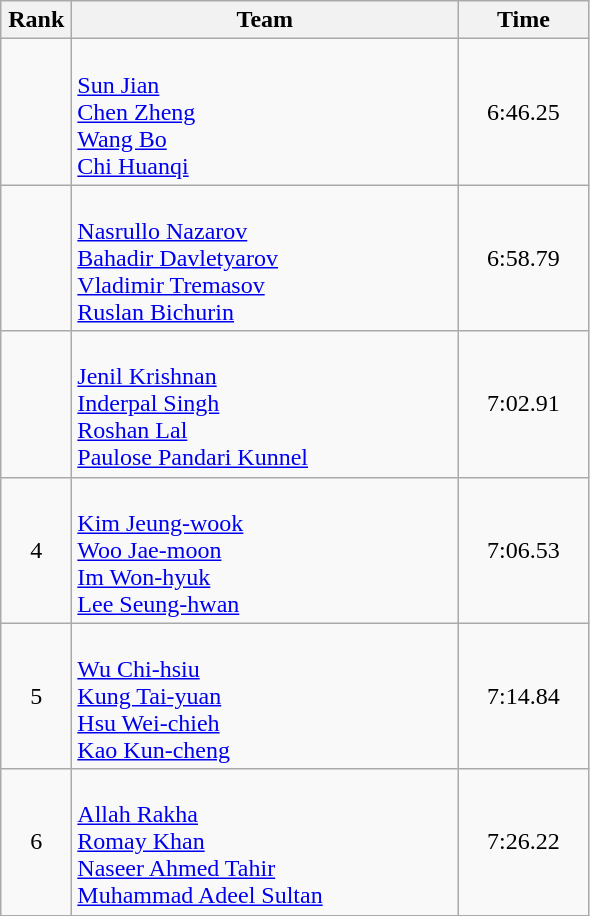<table class=wikitable style="text-align:center">
<tr>
<th width=40>Rank</th>
<th width=250>Team</th>
<th width=80>Time</th>
</tr>
<tr>
<td></td>
<td align=left><br><a href='#'>Sun Jian</a><br><a href='#'>Chen Zheng</a><br><a href='#'>Wang Bo</a><br><a href='#'>Chi Huanqi</a></td>
<td>6:46.25</td>
</tr>
<tr>
<td></td>
<td align=left><br><a href='#'>Nasrullo Nazarov</a><br><a href='#'>Bahadir Davletyarov</a><br><a href='#'>Vladimir Tremasov</a><br><a href='#'>Ruslan Bichurin</a></td>
<td>6:58.79</td>
</tr>
<tr>
<td></td>
<td align=left><br><a href='#'>Jenil Krishnan</a><br><a href='#'>Inderpal Singh</a><br><a href='#'>Roshan Lal</a><br><a href='#'>Paulose Pandari Kunnel</a></td>
<td>7:02.91</td>
</tr>
<tr>
<td>4</td>
<td align=left><br><a href='#'>Kim Jeung-wook</a><br><a href='#'>Woo Jae-moon</a><br><a href='#'>Im Won-hyuk</a><br><a href='#'>Lee Seung-hwan</a></td>
<td>7:06.53</td>
</tr>
<tr>
<td>5</td>
<td align=left><br><a href='#'>Wu Chi-hsiu</a><br><a href='#'>Kung Tai-yuan</a><br><a href='#'>Hsu Wei-chieh</a><br><a href='#'>Kao Kun-cheng</a></td>
<td>7:14.84</td>
</tr>
<tr>
<td>6</td>
<td align=left><br><a href='#'>Allah Rakha</a><br><a href='#'>Romay Khan</a><br><a href='#'>Naseer Ahmed Tahir</a><br><a href='#'>Muhammad Adeel Sultan</a></td>
<td>7:26.22</td>
</tr>
</table>
